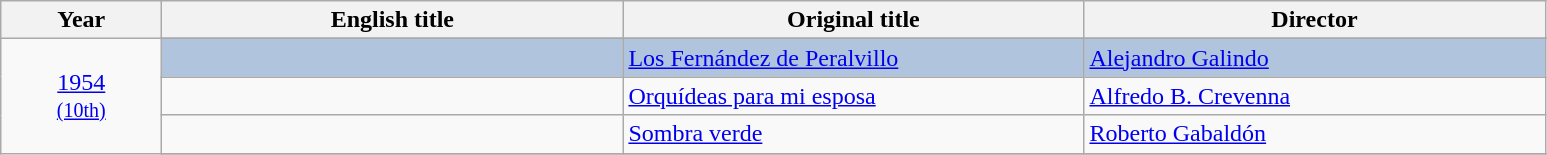<table class="wikitable">
<tr>
<th width="100"><strong>Year</strong></th>
<th width="300"><strong>English title</strong></th>
<th width="300"><strong>Original title</strong></th>
<th width="300"><strong>Director</strong></th>
</tr>
<tr>
<td rowspan="6" style="text-align:center;"><a href='#'>1954</a><br><small><a href='#'>(10th)</a></small></td>
</tr>
<tr style="background:#B0C4DE;">
<td></td>
<td><a href='#'>Los Fernández de Peralvillo</a></td>
<td><a href='#'>Alejandro Galindo</a></td>
</tr>
<tr>
<td></td>
<td><a href='#'>Orquídeas para mi esposa</a></td>
<td><a href='#'>Alfredo B. Crevenna</a></td>
</tr>
<tr>
<td></td>
<td><a href='#'>Sombra verde</a></td>
<td><a href='#'>Roberto Gabaldón</a></td>
</tr>
<tr>
</tr>
</table>
